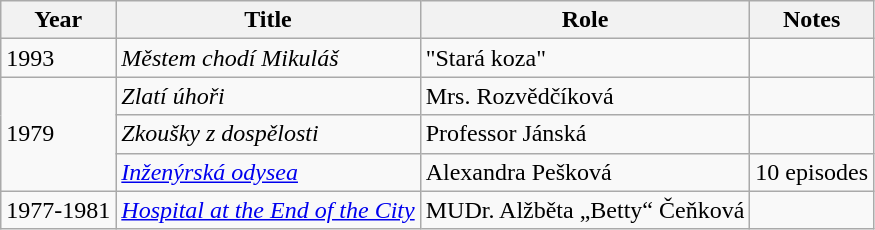<table class="wikitable sortable">
<tr>
<th>Year</th>
<th>Title</th>
<th>Role</th>
<th class="unsortable">Notes</th>
</tr>
<tr>
<td>1993</td>
<td><em>Městem chodí Mikuláš</em></td>
<td>"Stará koza"</td>
<td></td>
</tr>
<tr>
<td rowspan="3">1979</td>
<td><em>Zlatí úhoři</em></td>
<td>Mrs. Rozvědčíková</td>
<td></td>
</tr>
<tr>
<td><em>Zkoušky z dospělosti</em></td>
<td>Professor Jánská</td>
<td></td>
</tr>
<tr>
<td><em><a href='#'>Inženýrská odysea</a></em></td>
<td>Alexandra Pešková</td>
<td>10 episodes</td>
</tr>
<tr>
<td>1977-1981</td>
<td><em><a href='#'>Hospital at the End of the City</a></em></td>
<td>MUDr. Alžběta „Betty“ Čeňková</td>
<td></td>
</tr>
</table>
